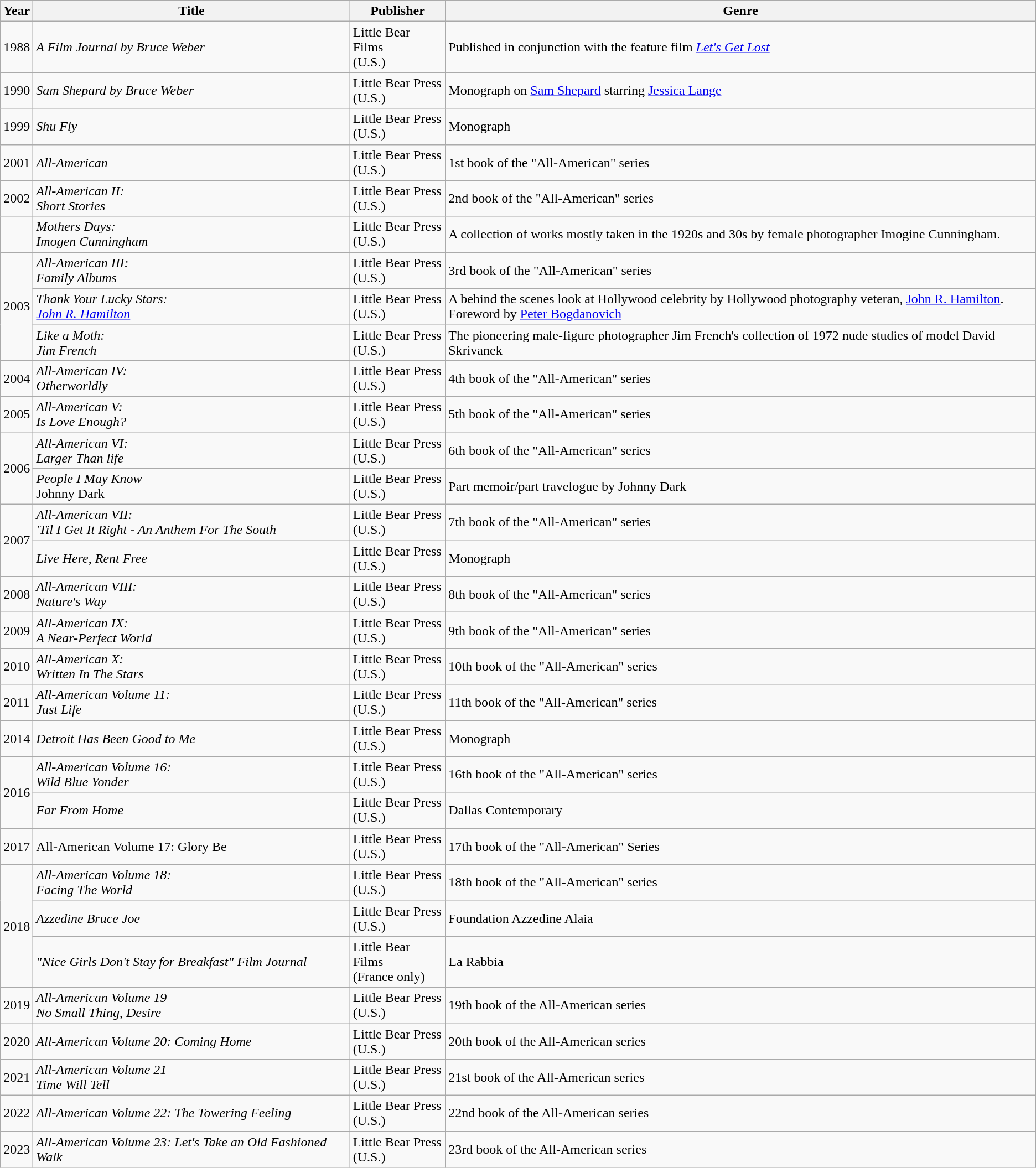<table class="wikitable">
<tr>
<th>Year</th>
<th>Title</th>
<th>Publisher</th>
<th>Genre</th>
</tr>
<tr>
<td>1988</td>
<td><em>A Film Journal by Bruce Weber</em></td>
<td>Little Bear Films <br>(U.S.)</td>
<td>Published in conjunction with the feature film <em><a href='#'>Let's Get Lost</a></em></td>
</tr>
<tr>
<td>1990</td>
<td><em>Sam Shepard by Bruce Weber</em></td>
<td>Little Bear Press <br>(U.S.)</td>
<td>Monograph on <a href='#'>Sam Shepard</a> starring <a href='#'>Jessica Lange</a></td>
</tr>
<tr>
<td>1999</td>
<td><em>Shu Fly</em></td>
<td>Little Bear Press <br>(U.S.)</td>
<td>Monograph</td>
</tr>
<tr>
<td>2001</td>
<td><em>All-American</em></td>
<td>Little Bear Press <br>(U.S.)</td>
<td>1st book of the "All-American" series</td>
</tr>
<tr>
<td>2002</td>
<td><em>All-American II:<br>Short Stories</em></td>
<td>Little Bear Press <br>(U.S.)</td>
<td>2nd book of the "All-American" series</td>
</tr>
<tr>
<td></td>
<td><em>Mothers Days:</em><br><em>Imogen Cunningham</em></td>
<td>Little Bear Press <br>(U.S.)</td>
<td>A collection of works mostly taken in the 1920s and 30s by female photographer Imogine Cunningham.</td>
</tr>
<tr>
<td rowspan="3">2003</td>
<td><em>All-American III:<br>Family Albums</em></td>
<td>Little Bear Press <br>(U.S.)</td>
<td>3rd book of the "All-American" series</td>
</tr>
<tr>
<td><em>Thank Your Lucky Stars: <br><a href='#'>John R. Hamilton</a></em></td>
<td>Little Bear Press <br>(U.S.)</td>
<td>A behind the scenes look at Hollywood celebrity by Hollywood photography veteran, <a href='#'>John R. Hamilton</a>.<br>Foreword by <a href='#'>Peter Bogdanovich</a></td>
</tr>
<tr>
<td><em>Like a Moth:</em><br><em>Jim French</em></td>
<td>Little Bear Press <br>(U.S.)</td>
<td>The pioneering male-figure photographer Jim French's collection of 1972 nude studies of model David Skrivanek</td>
</tr>
<tr>
<td>2004</td>
<td><em>All-American IV:<br>Otherworldly</em></td>
<td>Little Bear Press <br>(U.S.)</td>
<td>4th book of the "All-American" series</td>
</tr>
<tr>
<td>2005</td>
<td><em>All-American V:<br>Is Love Enough?</em></td>
<td>Little Bear Press <br>(U.S.)</td>
<td>5th book of the "All-American" series</td>
</tr>
<tr>
<td rowspan="2">2006</td>
<td><em>All-American VI:<br>Larger Than life</em></td>
<td>Little Bear Press <br>(U.S.)</td>
<td>6th book of the "All-American" series</td>
</tr>
<tr>
<td><em>People I May Know</em><br>Johnny Dark</td>
<td>Little Bear Press <br>(U.S.)</td>
<td>Part memoir/part travelogue by Johnny Dark</td>
</tr>
<tr>
<td rowspan="2">2007</td>
<td><em>All-American VII:<br>'Til I Get It Right - An Anthem For The South</em></td>
<td>Little Bear Press <br>(U.S.)</td>
<td>7th book of the "All-American" series</td>
</tr>
<tr>
<td><em>Live Here, Rent Free</em></td>
<td>Little Bear Press <br>(U.S.)</td>
<td>Monograph</td>
</tr>
<tr>
<td>2008</td>
<td><em>All-American VIII:<br>Nature's Way</em></td>
<td>Little Bear Press <br>(U.S.)</td>
<td>8th book of the "All-American" series</td>
</tr>
<tr>
<td>2009</td>
<td><em>All-American IX:<br>A Near-Perfect World</em></td>
<td>Little Bear Press <br>(U.S.)</td>
<td>9th book of the "All-American" series</td>
</tr>
<tr>
<td>2010</td>
<td><em>All-American X:<br>Written In The Stars</em></td>
<td>Little Bear Press <br>(U.S.)</td>
<td>10th book of the "All-American" series</td>
</tr>
<tr>
<td>2011</td>
<td><em>All-American Volume 11:<br>Just Life</em></td>
<td>Little Bear Press <br>(U.S.)</td>
<td>11th book of the "All-American" series</td>
</tr>
<tr>
<td>2014</td>
<td><em>Detroit Has Been Good to Me</em></td>
<td>Little Bear Press <br>(U.S.)</td>
<td>Monograph</td>
</tr>
<tr>
<td rowspan="2">2016</td>
<td><em>All-American Volume 16:<br>Wild Blue Yonder</em></td>
<td>Little Bear Press <br>(U.S.)</td>
<td>16th book of the "All-American" series</td>
</tr>
<tr>
<td><em>Far From Home</em></td>
<td>Little Bear Press <br>(U.S.)</td>
<td>Dallas Contemporary</td>
</tr>
<tr>
<td>2017</td>
<td>All-American Volume 17: Glory Be</td>
<td>Little Bear Press <br>(U.S.)</td>
<td>17th book of the "All-American" Series</td>
</tr>
<tr>
<td rowspan="3">2018</td>
<td><em>All-American Volume 18:<br>Facing The World</em></td>
<td>Little Bear Press <br>(U.S.)</td>
<td>18th book of the "All-American" series</td>
</tr>
<tr>
<td><em>Azzedine Bruce Joe</em></td>
<td>Little Bear Press <br>(U.S.)</td>
<td>Foundation Azzedine Alaia</td>
</tr>
<tr>
<td><em>"Nice Girls Don't Stay for Breakfast" Film Journal</em></td>
<td>Little Bear Films <br>(France only)</td>
<td>La Rabbia</td>
</tr>
<tr>
<td>2019</td>
<td><em>All-American Volume 19</em><br><em>No Small Thing, Desire</em></td>
<td>Little Bear Press <br>(U.S.)</td>
<td>19th book of the All-American series</td>
</tr>
<tr>
<td>2020</td>
<td><em>All-American Volume 20: Coming Home</em></td>
<td>Little Bear Press <br>(U.S.)</td>
<td>20th book of the All-American series</td>
</tr>
<tr>
<td>2021</td>
<td><em>All-American Volume 21</em><br><em>Time Will Tell</em></td>
<td>Little Bear Press <br>(U.S.)</td>
<td>21st book of the All-American series</td>
</tr>
<tr>
<td>2022</td>
<td><em>All-American Volume 22: The Towering Feeling</em></td>
<td>Little Bear Press <br>(U.S.)</td>
<td>22nd book of the All-American series</td>
</tr>
<tr>
<td>2023</td>
<td><em>All-American Volume 23: Let's Take an Old Fashioned Walk</em></td>
<td>Little Bear Press <br>(U.S.)</td>
<td>23rd book of the All-American series</td>
</tr>
</table>
